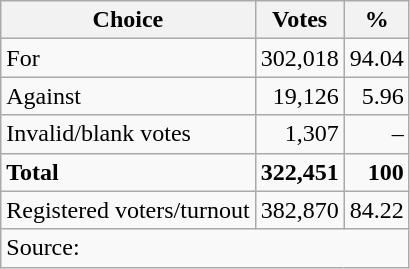<table class=wikitable style=text-align:right>
<tr>
<th>Choice</th>
<th>Votes</th>
<th>%</th>
</tr>
<tr>
<td align=left>For</td>
<td>302,018</td>
<td>94.04</td>
</tr>
<tr>
<td align=left>Against</td>
<td>19,126</td>
<td>5.96</td>
</tr>
<tr>
<td align=left>Invalid/blank votes</td>
<td>1,307</td>
<td>–</td>
</tr>
<tr>
<td align=left><strong>Total</strong></td>
<td><strong>322,451</strong></td>
<td><strong>100</strong></td>
</tr>
<tr>
<td align=left>Registered voters/turnout</td>
<td>382,870</td>
<td>84.22</td>
</tr>
<tr>
<td align=left colspan=3>Source: </td>
</tr>
</table>
